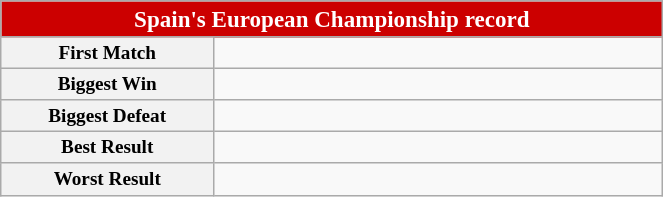<table class="wikitable collapsible collapsed" style="width:35%; font-size:80%;">
<tr>
<th style="background:#c00; color:white; width:20%;" colspan="6"><big>Spain's European Championship record</big></th>
</tr>
<tr>
<th width=10%>First Match</th>
<td width=23%></td>
</tr>
<tr>
<th width=10%>Biggest Win</th>
<td width=23%></td>
</tr>
<tr>
<th width=10%>Biggest Defeat</th>
<td width=23%></td>
</tr>
<tr>
<th width=10%>Best Result</th>
<td width=23%></td>
</tr>
<tr>
<th width=10%>Worst Result</th>
<td width=23%></td>
</tr>
</table>
